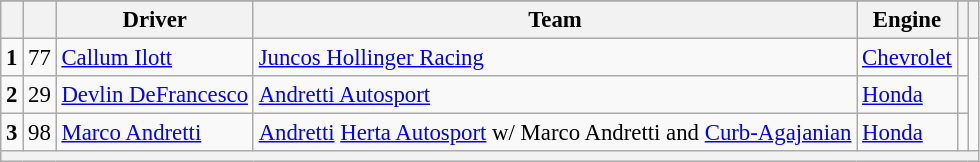<table class="wikitable" style="font-size:95%;">
<tr>
</tr>
<tr>
<th></th>
<th></th>
<th>Driver</th>
<th>Team</th>
<th>Engine</th>
<th></th>
<th></th>
</tr>
<tr>
<td style="text-align:center;"><strong>1</strong></td>
<td style="text-align:center;">77</td>
<td> <a href='#'>Callum Ilott</a> </td>
<td><a href='#'>Juncos Hollinger Racing</a></td>
<td><a href='#'>Chevrolet</a></td>
<td></td>
</tr>
<tr>
<td style="text-align:center;"><strong>2</strong></td>
<td style="text-align:center;">29</td>
<td> <a href='#'>Devlin DeFrancesco</a> </td>
<td><a href='#'>Andretti Autosport</a></td>
<td><a href='#'>Honda</a></td>
<td></td>
</tr>
<tr>
<td style="text-align:center;"><strong>3</strong></td>
<td style="text-align:center;">98</td>
<td> <a href='#'>Marco Andretti</a></td>
<td><a href='#'>Andretti</a> <a href='#'>Herta Autosport</a> w/ Marco Andretti and <a href='#'>Curb-Agajanian</a></td>
<td><a href='#'>Honda</a></td>
<td></td>
</tr>
<tr>
<th colspan=7></th>
</tr>
</table>
